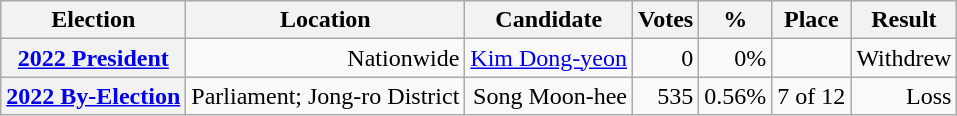<table class="wikitable" style="text-align:right">
<tr>
<th>Election</th>
<th>Location</th>
<th>Candidate</th>
<th>Votes</th>
<th>%</th>
<th>Place</th>
<th>Result</th>
</tr>
<tr>
<th><a href='#'>2022 President</a></th>
<td>Nationwide</td>
<td><a href='#'>Kim Dong-yeon</a></td>
<td>0</td>
<td>0%</td>
<td></td>
<td>Withdrew</td>
</tr>
<tr>
<th><a href='#'>2022 By-Election</a></th>
<td>Parliament; Jong-ro District</td>
<td>Song Moon-hee</td>
<td>535</td>
<td>0.56%</td>
<td>7 of 12</td>
<td>Loss</td>
</tr>
</table>
